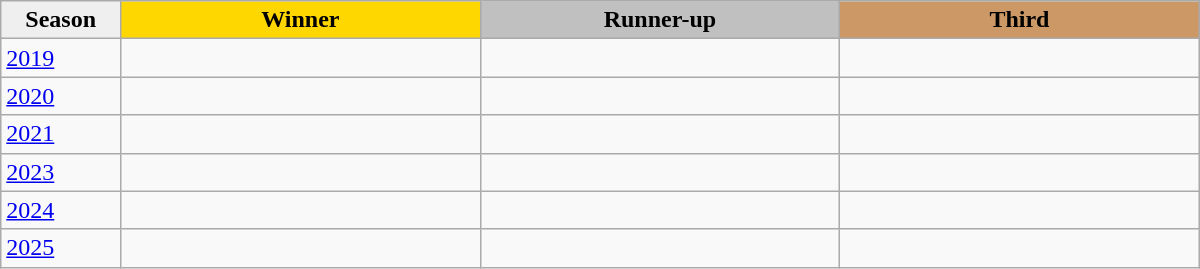<table class="wikitable sortable" style="width:800px;">
<tr>
<th style="width:10%; background:#efefef;">Season</th>
<th style="width:30%; background:gold">Winner</th>
<th style="width:30%; background:silver">Runner-up</th>
<th style="width:30%; background:#CC9966">Third</th>
</tr>
<tr>
<td><a href='#'>2019</a></td>
<td></td>
<td></td>
<td></td>
</tr>
<tr>
<td><a href='#'>2020</a></td>
<td></td>
<td></td>
<td></td>
</tr>
<tr>
<td><a href='#'>2021</a></td>
<td></td>
<td></td>
<td></td>
</tr>
<tr>
<td><a href='#'>2023</a></td>
<td></td>
<td></td>
<td></td>
</tr>
<tr>
<td><a href='#'>2024</a></td>
<td></td>
<td></td>
<td></td>
</tr>
<tr>
<td><a href='#'>2025</a></td>
<td></td>
<td></td>
<td></td>
</tr>
</table>
